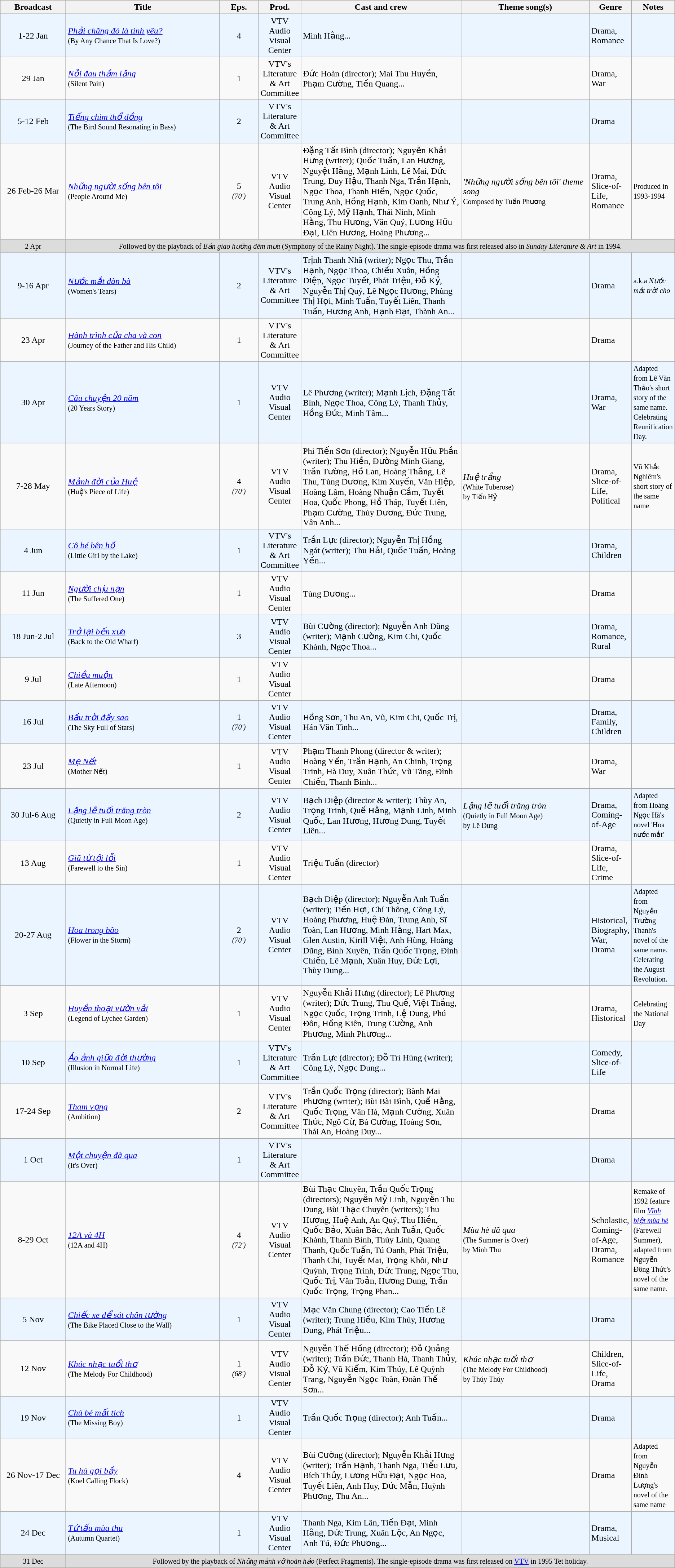<table class="wikitable sortable">
<tr>
<th style="width:10%;">Broadcast</th>
<th style="width:24%;">Title</th>
<th style="width:6%;">Eps.</th>
<th style="width:5%;">Prod.</th>
<th style="width:25%;">Cast and crew</th>
<th style="width:20%;">Theme song(s)</th>
<th style="width:5%;">Genre</th>
<th style="width:5%;">Notes</th>
</tr>
<tr ---- bgcolor="#ebf5ff">
<td style="text-align:center;">1-22 Jan <br></td>
<td><em><a href='#'>Phải chăng đó là tình yêu?</a></em> <br><small>(By Any Chance That Is Love?)</small></td>
<td style="text-align:center;">4</td>
<td style="text-align:center;">VTV Audio Visual Center</td>
<td>Minh Hằng...</td>
<td></td>
<td>Drama, Romance</td>
<td></td>
</tr>
<tr>
<td style="text-align:center;">29 Jan<br></td>
<td><em><a href='#'>Nỗi đau thầm lặng</a></em> <br><small>(Silent Pain)</small></td>
<td style="text-align:center;">1</td>
<td style="text-align:center;">VTV's Literature & Art Committee</td>
<td>Đức Hoàn (director); Mai Thu Huyền, Phạm Cường, Tiến Quang...</td>
<td></td>
<td>Drama, War</td>
<td></td>
</tr>
<tr ---- bgcolor="#ebf5ff">
<td style="text-align:center;">5-12 Feb <br></td>
<td><em><a href='#'>Tiếng chim thổ đồng</a></em> <br><small>(The Bird Sound Resonating in Bass)</small></td>
<td style="text-align:center;">2</td>
<td style="text-align:center;">VTV's Literature & Art Committee</td>
<td></td>
<td></td>
<td>Drama</td>
<td></td>
</tr>
<tr>
<td style="text-align:center;">26 Feb-26 Mar <br></td>
<td><em><a href='#'>Những người sống bên tôi</a></em> <br><small>(People Around Me)</small></td>
<td style="text-align:center;">5<br><small><em>(70′)</em></small></td>
<td style="text-align:center;">VTV Audio Visual Center</td>
<td>Đặng Tất Bình (director); Nguyễn Khải Hưng (writer); Quốc Tuấn, Lan Hương, Nguyệt Hằng, Mạnh Linh, Lê Mai, Đức Trung, Duy Hậu, Thanh Nga, Trần Hạnh, Ngọc Thoa, Thanh Hiền, Ngọc Quốc, Trung Anh, Hồng Hạnh, Kim Oanh, Như Ý, Công Lý, Mỹ Hạnh, Thái Ninh, Minh Hằng, Thu Hương, Văn Quý, Lương Hữu Đại, Liên Hương, Hoàng Phương...</td>
<td><em> 'Những người sống bên tôi' theme song</em><br><small>Composed by Tuấn Phương</small></td>
<td>Drama, Slice-of-Life, Romance</td>
<td><small>Produced in 1993-1994</small></td>
</tr>
<tr ---- bgcolor="#DCDCDC">
<td style="text-align:center;"><small>2 Apr</small></td>
<td colspan="7" align=center><small>Followed by the playback of <em>Bản giao hưởng đêm mưa</em> (Symphony of the Rainy Night). The single-episode drama was first released also in <em>Sunday Literature & Art</em> in 1994.</small></td>
</tr>
<tr ---- bgcolor="#ebf5ff">
<td style="text-align:center;">9-16 Apr<br></td>
<td><em><a href='#'>Nước mắt đàn bà</a></em> <br><small>(Women's Tears)</small></td>
<td style="text-align:center;">2</td>
<td style="text-align:center;">VTV's Literature & Art Committee</td>
<td>Trịnh Thanh Nhã (writer); Ngọc Thu, Trần Hạnh, Ngọc Thoa, Chiều Xuân, Hồng Diệp, Ngọc Tuyết, Phát Triệu, Đỗ Kỷ, Nguyễn Thị Quý, Lê Ngọc Hương, Phùng Thị Hợi, Minh Tuấn, Tuyết Liên, Thanh Tuấn, Hương Anh, Hạnh Đạt, Thành An...</td>
<td></td>
<td>Drama</td>
<td><small>a.k.a <em>Nước mắt trời cho</em></small></td>
</tr>
<tr>
<td style="text-align:center;">23 Apr</td>
<td><em><a href='#'>Hành trình của cha và con</a></em> <br><small>(Journey of the Father and His Child)</small></td>
<td style="text-align:center;">1</td>
<td style="text-align:center;">VTV's Literature & Art Committee</td>
<td></td>
<td></td>
<td>Drama</td>
<td></td>
</tr>
<tr ---- bgcolor="#ebf5ff">
<td style="text-align:center;">30 Apr <br></td>
<td><em><a href='#'>Câu chuyện 20 năm</a></em> <br><small>(20 Years Story)</small></td>
<td style="text-align:center;">1</td>
<td style="text-align:center;">VTV Audio Visual Center</td>
<td>Lê Phương (writer); Mạnh Lịch, Đặng Tất Bình, Ngọc Thoa, Công Lý, Thanh Thủy, Hồng Đức, Minh Tâm...</td>
<td></td>
<td>Drama, War</td>
<td><small>Adapted from Lê Văn Thảo's short story of the same name.<br>Celebrating Reunification Day.</small></td>
</tr>
<tr>
<td style="text-align:center;">7-28 May <br></td>
<td><em><a href='#'>Mảnh đời của Huệ</a></em> <br><small>(Huệ's Piece of Life)</small></td>
<td style="text-align:center;">4<br><small><em>(70′)</em></small></td>
<td style="text-align:center;">VTV Audio Visual Center</td>
<td>Phi Tiến Sơn (director); Nguyễn Hữu Phần (writer); Thu Hiền, Đường Minh Giang, Trần Tường, Hồ Lan, Hoàng Thắng, Lê Thu, Tùng Dương, Kim Xuyến, Văn Hiệp, Hoàng Lâm, Hoàng Nhuận Cầm, Tuyết Hoa, Quốc Phong, Hồ Tháp, Tuyết Liên, Phạm Cường, Thùy Dương, Đức Trung, Vân Anh...</td>
<td><em>Huệ trắng</em><br><small>(White Tuberose)<br>by Tiến Hỷ</small></td>
<td>Drama, Slice-of-Life, Political</td>
<td><small> Võ Khắc Nghiêm's short story of the same name</small></td>
</tr>
<tr ---- bgcolor="#ebf5ff">
<td style="text-align:center;">4 Jun <br></td>
<td><em><a href='#'>Cô bé bên hồ</a></em> <br><small>(Little Girl by the Lake)</small></td>
<td style="text-align:center;">1</td>
<td style="text-align:center;">VTV's Literature & Art Committee</td>
<td>Trần Lực (director); Nguyễn Thị Hồng Ngát (writer); Thu Hải, Quốc Tuấn, Hoàng Yến...</td>
<td></td>
<td>Drama, Children</td>
<td></td>
</tr>
<tr>
<td style="text-align:center;">11 Jun <br></td>
<td><em><a href='#'>Người chịu nạn</a></em> <br><small>(The Suffered One)</small></td>
<td style="text-align:center;">1</td>
<td style="text-align:center;">VTV Audio Visual Center</td>
<td>Tùng Dương...</td>
<td></td>
<td>Drama</td>
<td></td>
</tr>
<tr ---- bgcolor="#ebf5ff">
<td style="text-align:center;">18 Jun-2 Jul <br></td>
<td><em><a href='#'>Trở lại bến xưa</a></em> <br><small>(Back to the Old Wharf)</small></td>
<td style="text-align:center;">3</td>
<td style="text-align:center;">VTV Audio Visual Center</td>
<td>Bùi Cường (director); Nguyễn Anh Dũng (writer); Mạnh Cường, Kim Chi, Quốc Khánh, Ngọc Thoa...</td>
<td></td>
<td>Drama, Romance, Rural</td>
<td></td>
</tr>
<tr>
<td style="text-align:center;">9 Jul</td>
<td><em><a href='#'>Chiều muộn</a></em> <br><small>(Late Afternoon)</small></td>
<td style="text-align:center;">1</td>
<td style="text-align:center;">VTV Audio Visual Center</td>
<td></td>
<td></td>
<td>Drama</td>
<td></td>
</tr>
<tr ---- bgcolor="#ebf5ff">
<td style="text-align:center;">16 Jul <br></td>
<td><em><a href='#'>Bầu trời đầy sao</a></em> <br><small>(The Sky Full of Stars)</small></td>
<td style="text-align:center;">1<br><small><em>(70′)</em></small></td>
<td style="text-align:center;">VTV Audio Visual Center</td>
<td>Hồng Sơn, Thu An, Vũ, Kim Chi, Quốc Trị, Hán Văn Tình...</td>
<td></td>
<td>Drama, Family, Children</td>
<td></td>
</tr>
<tr>
<td style="text-align:center;">23 Jul <br></td>
<td><em><a href='#'>Mẹ Nết</a></em> <br><small>(Mother Nết)</small></td>
<td style="text-align:center;">1</td>
<td style="text-align:center;">VTV Audio Visual Center</td>
<td>Phạm Thanh Phong (director & writer); Hoàng Yến, Trần Hạnh, An Chinh, Trọng Trinh, Hà Duy, Xuân Thức, Vũ Tăng, Đình Chiến, Thanh Bình...</td>
<td></td>
<td>Drama, War</td>
<td></td>
</tr>
<tr ---- bgcolor="#ebf5ff">
<td style="text-align:center;">30 Jul-6 Aug <br></td>
<td><em><a href='#'>Lặng lẽ tuổi trăng tròn</a></em> <br><small>(Quietly in Full Moon Age)</small></td>
<td style="text-align:center;">2</td>
<td style="text-align:center;">VTV Audio Visual Center</td>
<td>Bạch Diệp (director & writer); Thùy An, Trọng Trinh, Quế Hằng, Mạnh Linh, Minh Quốc, Lan Hương, Hương Dung, Tuyết Liên...</td>
<td><em>Lặng lẽ tuổi trăng tròn</em><br><small>(Quietly in Full Moon Age)<br>by Lê Dung</small></td>
<td>Drama, Coming-of-Age</td>
<td><small>Adapted from Hoàng Ngọc Hà's novel 'Hoa nước mắt'</small></td>
</tr>
<tr>
<td style="text-align:center;">13 Aug <br></td>
<td><em><a href='#'>Giã từ tội lỗi</a></em> <br><small>(Farewell to the Sin)</small></td>
<td style="text-align:center;">1</td>
<td style="text-align:center;">VTV Audio Visual Center</td>
<td>Triệu Tuấn (director)</td>
<td></td>
<td>Drama, Slice-of-Life, Crime</td>
<td></td>
</tr>
<tr ---- bgcolor="#ebf5ff">
<td style="text-align:center;">20-27 Aug <br></td>
<td><em><a href='#'>Hoa trong bão</a></em> <br><small>(Flower in the Storm)</small></td>
<td style="text-align:center;">2<br><small><em>(70′)</em></small></td>
<td style="text-align:center;">VTV Audio Visual Center</td>
<td>Bạch Diệp (director); Nguyễn Anh Tuấn (writer); Tiến Hợi, Chí Thông, Công Lý, Hoàng Phương, Huệ Đàn, Trung Anh, Sĩ Toàn, Lan Hương, Minh Hằng, Hart Max, Glen Austin, Kirill Việt, Anh Hùng, Hoàng Dũng, Bình Xuyên, Trần Quốc Trọng, Đình Chiến, Lê Mạnh, Xuân Huy, Đức Lợi, Thùy Dung...</td>
<td></td>
<td>Historical, Biography, War, Drama</td>
<td><small>Adapted from Nguyễn Trường Thanh's novel of the same name.<br>Celerating the August Revolution.</small></td>
</tr>
<tr>
<td style="text-align:center;">3 Sep <br></td>
<td><em><a href='#'>Huyền thoại vườn vải</a></em> <br><small>(Legend of Lychee Garden)</small></td>
<td style="text-align:center;">1</td>
<td style="text-align:center;">VTV Audio Visual Center</td>
<td>Nguyễn Khải Hưng (director); Lê Phương (writer); Đức Trung, Thu Quế, Việt Thắng, Ngọc Quốc, Trọng Trinh, Lệ Dung, Phú Đôn, Hồng Kiên, Trung Cường, Anh Phương, Minh Phương...</td>
<td></td>
<td>Drama, Historical</td>
<td><small>Celebrating the National Day</small></td>
</tr>
<tr ---- bgcolor="#ebf5ff">
<td style="text-align:center;">10 Sep <br></td>
<td><em><a href='#'>Ảo ảnh giữa đời thường</a></em> <br><small>(Illusion in Normal Life)</small></td>
<td style="text-align:center;">1</td>
<td style="text-align:center;">VTV's Literature & Art Committee</td>
<td>Trần Lực (director); Đỗ Trí Hùng (writer); Công Lý, Ngọc Dung...</td>
<td></td>
<td>Comedy, Slice-of-Life</td>
<td></td>
</tr>
<tr>
<td style="text-align:center;">17-24 Sep <br></td>
<td><em><a href='#'>Tham vọng</a></em> <br><small>(Ambition)</small></td>
<td style="text-align:center;">2</td>
<td style="text-align:center;">VTV's Literature & Art Committee</td>
<td>Trần Quốc Trọng (director); Bành Mai Phương (writer); Bùi Bài Bình, Quế Hằng, Quốc Trọng, Vân Hà, Mạnh Cường, Xuân Thức, Ngô Cừ, Bá Cường, Hoàng Sơn, Thái An, Hoàng Duy...</td>
<td></td>
<td>Drama</td>
<td></td>
</tr>
<tr ---- bgcolor="#ebf5ff">
<td style="text-align:center;">1 Oct</td>
<td><em><a href='#'>Một chuyện đã qua</a></em> <br><small>(It's Over)</small></td>
<td style="text-align:center;">1</td>
<td style="text-align:center;">VTV's Literature & Art Committee</td>
<td></td>
<td></td>
<td>Drama</td>
<td></td>
</tr>
<tr>
<td style="text-align:center;">8-29 Oct <br></td>
<td><em><a href='#'>12A và 4H</a></em> <br><small>(12A and 4H)</small></td>
<td style="text-align:center;">4<br><small><em>(72′)</em></small></td>
<td style="text-align:center;">VTV Audio Visual Center</td>
<td>Bùi Thạc Chuyên, Trần Quốc Trọng (directors); Nguyễn Mỹ Linh, Nguyễn Thu Dung, Bùi Thạc Chuyên (writers); Thu Hương, Huệ Anh, An Quý, Thu Hiền, Quốc Bảo, Xuân Bắc, Anh Tuấn, Quốc Khánh, Thanh Bình, Thùy Linh, Quang Thanh, Quốc Tuấn, Tú Oanh, Phát Triệu, Thanh Chi, Tuyết Mai, Trọng Khôi, Như Quỳnh, Trọng Trinh, Đức Trung, Ngọc Thu, Quốc Trị, Văn Toản, Hương Dung, Trần Quốc Trọng, Trọng Phan...</td>
<td><em>Mùa hè đã qua</em><br><small>(The Summer is Over)<br>by Minh Thu</small></td>
<td>Scholastic, Coming-of-Age, Drama, Romance</td>
<td><small>Remake of 1992 feature film <em><a href='#'>Vĩnh biệt mùa hè</a></em> (Farewell Summer), adapted from Nguyễn Đông Thức's novel of the same name.</small></td>
</tr>
<tr ---- bgcolor="#ebf5ff">
<td style="text-align:center;">5 Nov <br></td>
<td><em><a href='#'>Chiếc xe để sát chân tường</a></em> <br><small>(The Bike Placed Close to the Wall)</small></td>
<td style="text-align:center;">1</td>
<td style="text-align:center;">VTV Audio Visual Center</td>
<td>Mạc Văn Chung (director); Cao Tiến Lê (writer); Trung Hiếu, Kim Thúy, Hương Dung, Phát Triệu...</td>
<td></td>
<td>Drama</td>
<td></td>
</tr>
<tr>
<td style="text-align:center;">12 Nov <br></td>
<td><em><a href='#'>Khúc nhạc tuổi thơ</a></em> <br><small>(The Melody For Childhood)</small></td>
<td style="text-align:center;">1<br><small><em>(68′)</em></small></td>
<td style="text-align:center;">VTV Audio Visual Center</td>
<td>Nguyễn Thế Hồng (director); Đỗ Quảng (writer); Trần Đức, Thanh Hà, Thanh Thủy, Đỗ Kỷ, Vũ Kiểm, Kim Thúy, Lê Quỳnh Trang, Nguyễn Ngọc Toàn, Đoàn Thế Sơn...</td>
<td><em>Khúc nhạc tuổi thơ</em><br><small>(The Melody For Childhood)<br>by Thúy Thúy</small></td>
<td>Children, Slice-of-Life, Drama</td>
<td></td>
</tr>
<tr ---- bgcolor="#ebf5ff">
<td style="text-align:center;">19 Nov <br></td>
<td><em><a href='#'>Chú bé mất tích</a></em> <br><small>(The Missing Boy)</small></td>
<td style="text-align:center;">1</td>
<td style="text-align:center;">VTV Audio Visual Center</td>
<td>Trần Quốc Trọng (director); Anh Tuấn...</td>
<td></td>
<td>Drama</td>
<td></td>
</tr>
<tr>
<td style="text-align:center;">26 Nov-17 Dec <br></td>
<td><em><a href='#'>Tu hú gọi bầy</a></em> <br><small>(Koel Calling Flock)</small></td>
<td style="text-align:center;">4</td>
<td style="text-align:center;">VTV Audio Visual Center</td>
<td>Bùi Cường (director); Nguyễn Khải Hưng (writer); Trần Hạnh, Thanh Nga, Tiểu Lưu, Bích Thủy, Lương Hữu Đại, Ngọc Hoa, Tuyết Liên, Anh Huy, Đức Mẫn, Huỳnh Phương, Thu An...</td>
<td></td>
<td>Drama</td>
<td><small>Adapted from Nguyễn Đình Lượng's novel of the same name</small></td>
</tr>
<tr ---- bgcolor="#ebf5ff">
<td style="text-align:center;">24 Dec <br></td>
<td><em><a href='#'>Tứ tấu mùa thu</a></em> <br><small>(Autumn Quartet)</small></td>
<td style="text-align:center;">1</td>
<td style="text-align:center;">VTV Audio Visual Center</td>
<td>Thanh Nga, Kim Lân, Tiến Đạt, Minh Hằng, Đức Trung, Xuân Lộc, An Ngọc, Anh Tú, Đức Phương...</td>
<td></td>
<td>Drama, Musical</td>
<td></td>
</tr>
<tr ---- bgcolor="#DCDCDC">
<td style="text-align:center;"><small>31 Dec</small></td>
<td colspan="7" align=center><small>Followed by the playback of <em>Những mảnh vỡ hoàn hảo</em> (Perfect Fragments). The single-episode drama was first released on <a href='#'>VTV</a> in 1995 Tet holiday.</small></td>
</tr>
</table>
